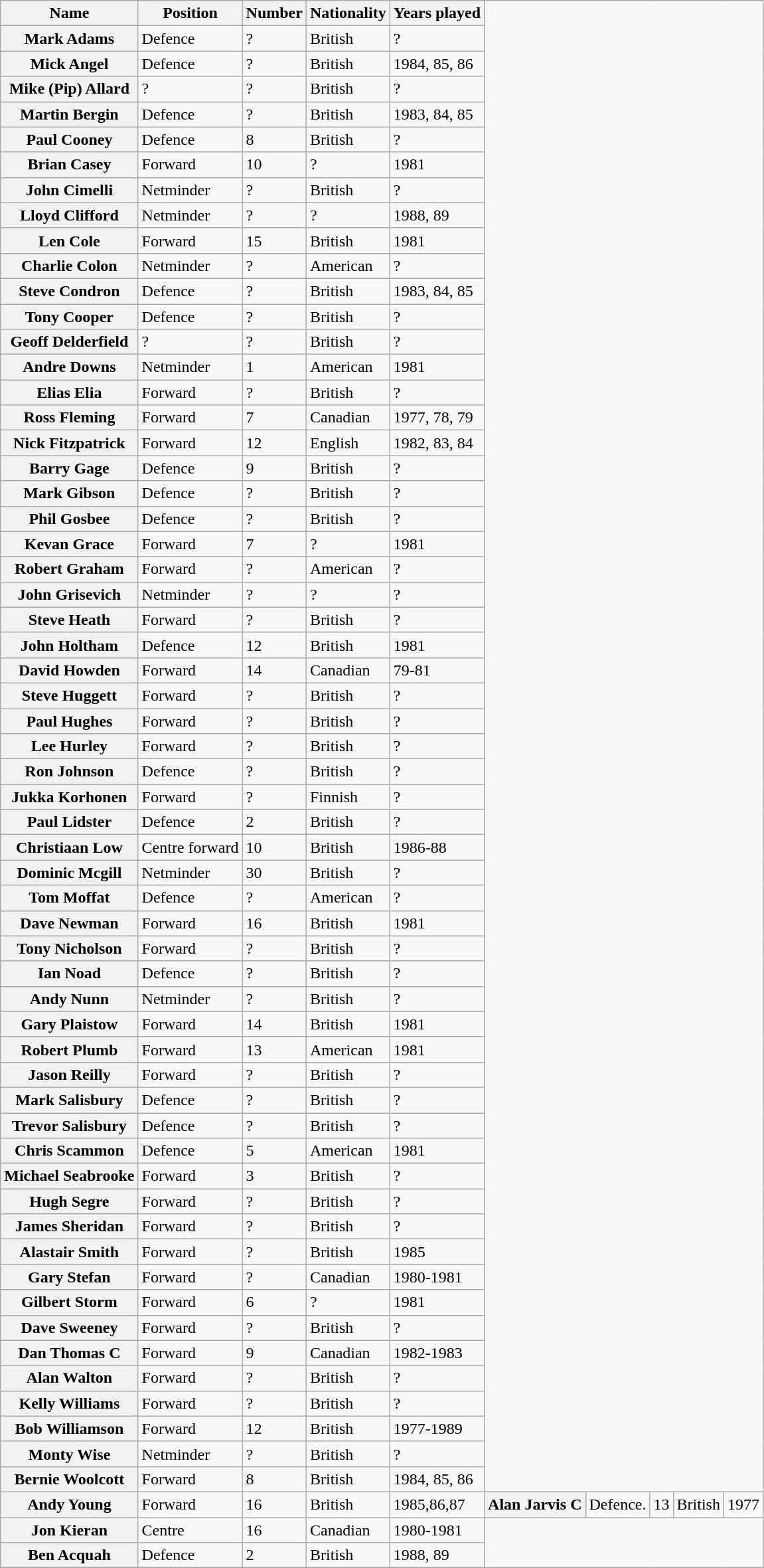<table class="wikitable">
<tr>
<th>Name</th>
<th>Position</th>
<th>Number</th>
<th>Nationality</th>
<th>Years played</th>
</tr>
<tr>
<th>Mark Adams</th>
<td>Defence</td>
<td>?</td>
<td>British</td>
<td>?</td>
</tr>
<tr>
<th>Mick Angel</th>
<td>Defence</td>
<td>?</td>
<td>British</td>
<td>1984, 85, 86</td>
</tr>
<tr>
<th>Mike (Pip) Allard</th>
<td>?</td>
<td>?</td>
<td>British</td>
<td>?</td>
</tr>
<tr>
<th>Martin Bergin</th>
<td>Defence</td>
<td>?</td>
<td>British</td>
<td>1983, 84, 85</td>
</tr>
<tr>
<th>Paul Cooney</th>
<td>Defence</td>
<td>8</td>
<td>British</td>
<td>?</td>
</tr>
<tr>
<th>Brian Casey</th>
<td>Forward</td>
<td>10</td>
<td>?</td>
<td>1981</td>
</tr>
<tr>
<th>John Cimelli</th>
<td>Netminder</td>
<td>?</td>
<td>British</td>
<td>?</td>
</tr>
<tr>
<th>Lloyd Clifford</th>
<td>Netminder</td>
<td>?</td>
<td>?</td>
<td>1988, 89</td>
</tr>
<tr>
<th>Len Cole</th>
<td>Forward</td>
<td>15</td>
<td>British</td>
<td>1981</td>
</tr>
<tr>
<th>Charlie Colon</th>
<td>Netminder</td>
<td>?</td>
<td>American</td>
<td>?</td>
</tr>
<tr>
<th>Steve Condron</th>
<td>Defence</td>
<td>?</td>
<td>British</td>
<td>1983, 84, 85</td>
</tr>
<tr>
<th>Tony Cooper</th>
<td>Defence</td>
<td>?</td>
<td>British</td>
<td>?</td>
</tr>
<tr>
<th>Geoff Delderfield</th>
<td>?</td>
<td>?</td>
<td>British</td>
<td>?</td>
</tr>
<tr>
<th>Andre Downs</th>
<td>Netminder</td>
<td>1</td>
<td>American</td>
<td>1981</td>
</tr>
<tr>
<th>Elias Elia</th>
<td>Forward</td>
<td>?</td>
<td>British</td>
<td>?</td>
</tr>
<tr>
<th>Ross Fleming</th>
<td>Forward</td>
<td>7</td>
<td>Canadian</td>
<td>1977, 78, 79</td>
</tr>
<tr>
<th>Nick Fitzpatrick</th>
<td>Forward</td>
<td>12</td>
<td>English</td>
<td>1982, 83, 84</td>
</tr>
<tr>
<th>Barry Gage</th>
<td>Defence</td>
<td>9</td>
<td>British</td>
<td>?</td>
</tr>
<tr>
<th>Mark Gibson</th>
<td>Defence</td>
<td>?</td>
<td>British</td>
<td>?</td>
</tr>
<tr>
<th>Phil Gosbee</th>
<td>Defence</td>
<td>?</td>
<td>British</td>
<td>?</td>
</tr>
<tr>
<th>Kevan Grace</th>
<td>Forward</td>
<td>7</td>
<td>?</td>
<td>1981</td>
</tr>
<tr>
<th>Robert Graham</th>
<td>Forward</td>
<td>?</td>
<td>American</td>
<td>?</td>
</tr>
<tr>
<th>John Grisevich</th>
<td>Netminder</td>
<td>?</td>
<td>?</td>
<td>?</td>
</tr>
<tr>
<th>Steve Heath</th>
<td>Forward</td>
<td>?</td>
<td>British</td>
<td>?</td>
</tr>
<tr>
<th>John Holtham</th>
<td>Defence</td>
<td>12</td>
<td>British</td>
<td>1981</td>
</tr>
<tr>
<th>David Howden</th>
<td>Forward</td>
<td>14</td>
<td>Canadian</td>
<td>79-81</td>
</tr>
<tr>
<th>Steve Huggett</th>
<td>Forward</td>
<td>?</td>
<td>British</td>
<td>?</td>
</tr>
<tr>
<th>Paul Hughes</th>
<td>Forward</td>
<td>?</td>
<td>British</td>
<td>?</td>
</tr>
<tr>
<th>Lee Hurley</th>
<td>Forward</td>
<td>?</td>
<td>British</td>
<td>?</td>
</tr>
<tr>
<th>Ron Johnson</th>
<td>Defence</td>
<td>?</td>
<td>British</td>
<td>?</td>
</tr>
<tr>
<th>Jukka Korhonen</th>
<td>Forward</td>
<td>?</td>
<td>Finnish</td>
<td>?</td>
</tr>
<tr>
<th>Paul Lidster</th>
<td>Defence</td>
<td>2</td>
<td>British</td>
<td>?</td>
</tr>
<tr>
<th>Christiaan Low</th>
<td>Centre forward</td>
<td>10</td>
<td>British</td>
<td>1986-88</td>
</tr>
<tr>
<th>Dominic Mcgill</th>
<td>Netminder</td>
<td>30</td>
<td>British</td>
<td>?</td>
</tr>
<tr>
<th>Tom Moffat</th>
<td>Defence</td>
<td>?</td>
<td>American</td>
<td>?</td>
</tr>
<tr>
<th>Dave Newman</th>
<td>Forward</td>
<td>16</td>
<td>British</td>
<td>1981</td>
</tr>
<tr>
<th>Tony Nicholson</th>
<td>Forward</td>
<td>?</td>
<td>British</td>
<td>?</td>
</tr>
<tr>
<th>Ian Noad</th>
<td>Defence</td>
<td>?</td>
<td>British</td>
<td>?</td>
</tr>
<tr>
<th>Andy Nunn</th>
<td>Netminder</td>
<td>?</td>
<td>British</td>
<td>?</td>
</tr>
<tr>
<th>Gary Plaistow</th>
<td>Forward</td>
<td>14</td>
<td>British</td>
<td>1981</td>
</tr>
<tr>
<th>Robert Plumb</th>
<td>Forward</td>
<td>13</td>
<td>American</td>
<td>1981</td>
</tr>
<tr>
<th>Jason Reilly</th>
<td>Forward</td>
<td>?</td>
<td>British</td>
<td>?</td>
</tr>
<tr>
<th>Mark Salisbury</th>
<td>Defence</td>
<td>?</td>
<td>British</td>
<td>?</td>
</tr>
<tr>
<th>Trevor Salisbury</th>
<td>Defence</td>
<td>?</td>
<td>British</td>
<td>?</td>
</tr>
<tr>
<th>Chris Scammon</th>
<td>Defence</td>
<td>5</td>
<td>American</td>
<td>1981</td>
</tr>
<tr>
<th>Michael Seabrooke</th>
<td>Forward</td>
<td>3</td>
<td>British</td>
<td>?</td>
</tr>
<tr>
<th>Hugh Segre</th>
<td>Forward</td>
<td>?</td>
<td>British</td>
<td>?</td>
</tr>
<tr>
<th>James Sheridan</th>
<td>Forward</td>
<td>?</td>
<td>British</td>
<td>?</td>
</tr>
<tr>
<th>Alastair Smith</th>
<td>Forward</td>
<td>?</td>
<td>British</td>
<td>1985</td>
</tr>
<tr>
<th>Gary Stefan</th>
<td>Forward</td>
<td>?</td>
<td>Canadian</td>
<td>1980-1981</td>
</tr>
<tr>
<th>Gilbert Storm</th>
<td>Forward</td>
<td>6</td>
<td>?</td>
<td>1981</td>
</tr>
<tr>
<th>Dave Sweeney</th>
<td>Forward</td>
<td>?</td>
<td>British</td>
<td>?</td>
</tr>
<tr>
<th>Dan Thomas C</th>
<td>Forward</td>
<td>9</td>
<td>Canadian</td>
<td>1982-1983</td>
</tr>
<tr>
<th>Alan Walton</th>
<td>Forward</td>
<td>?</td>
<td>British</td>
<td>?</td>
</tr>
<tr>
<th>Kelly Williams</th>
<td>Forward</td>
<td>?</td>
<td>British</td>
<td>?</td>
</tr>
<tr>
<th>Bob Williamson</th>
<td>Forward</td>
<td>12</td>
<td>British</td>
<td>1977-1989</td>
</tr>
<tr>
<th>Monty Wise</th>
<td>Netminder</td>
<td>?</td>
<td>British</td>
<td>?</td>
</tr>
<tr>
<th>Bernie Woolcott</th>
<td>Forward</td>
<td>8</td>
<td>British</td>
<td>1984, 85, 86</td>
</tr>
<tr>
<th>Andy Young</th>
<td>Forward</td>
<td>16</td>
<td>British</td>
<td>1985,86,87</td>
<th>Alan Jarvis C</th>
<td>Defence.</td>
<td>13</td>
<td>British</td>
<td>1977</td>
</tr>
<tr>
<th>Jon Kieran</th>
<td>Centre</td>
<td>16</td>
<td>Canadian</td>
<td>1980-1981</td>
</tr>
<tr>
<th>Ben Acquah</th>
<td>Defence</td>
<td>2</td>
<td>British</td>
<td>1988, 89</td>
</tr>
<tr>
</tr>
</table>
